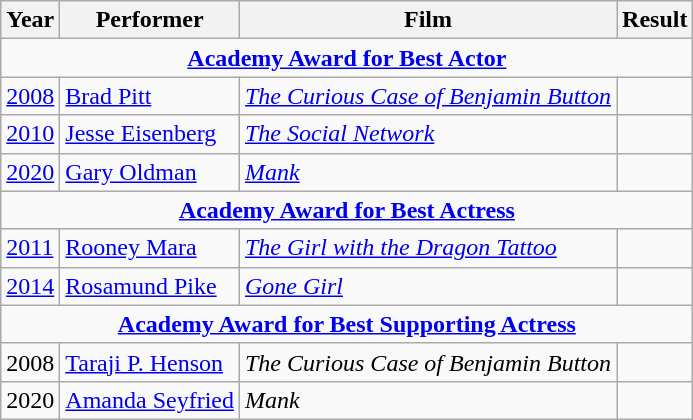<table class="wikitable">
<tr style="text-align:center;">
<th>Year</th>
<th>Performer</th>
<th>Film</th>
<th>Result</th>
</tr>
<tr>
<td colspan="4" style="text-align:center;"><strong><a href='#'>Academy Award for Best Actor</a></strong></td>
</tr>
<tr>
<td><a href='#'>2008</a></td>
<td><a href='#'>Brad Pitt</a></td>
<td><em><a href='#'>The Curious Case of Benjamin Button</a></em></td>
<td></td>
</tr>
<tr>
<td><a href='#'>2010</a></td>
<td><a href='#'>Jesse Eisenberg</a></td>
<td><em><a href='#'>The Social Network</a></em></td>
<td></td>
</tr>
<tr>
<td><a href='#'>2020</a></td>
<td><a href='#'>Gary Oldman</a></td>
<td><em><a href='#'>Mank</a></em></td>
<td></td>
</tr>
<tr>
<td colspan="4" style="text-align:center;"><strong><a href='#'>Academy Award for Best Actress</a></strong></td>
</tr>
<tr>
<td><a href='#'>2011</a></td>
<td><a href='#'>Rooney Mara</a></td>
<td><em><a href='#'>The Girl with the Dragon Tattoo</a></em></td>
<td></td>
</tr>
<tr>
<td><a href='#'>2014</a></td>
<td><a href='#'>Rosamund Pike</a></td>
<td><em><a href='#'>Gone Girl</a></em></td>
<td></td>
</tr>
<tr>
<td colspan="4" style="text-align:center;"><strong><a href='#'>Academy Award for Best Supporting Actress</a></strong></td>
</tr>
<tr>
<td>2008</td>
<td><a href='#'>Taraji P. Henson</a></td>
<td><em>The Curious Case of Benjamin Button</em></td>
<td></td>
</tr>
<tr>
<td>2020</td>
<td><a href='#'>Amanda Seyfried</a></td>
<td><em>Mank</em></td>
<td></td>
</tr>
</table>
